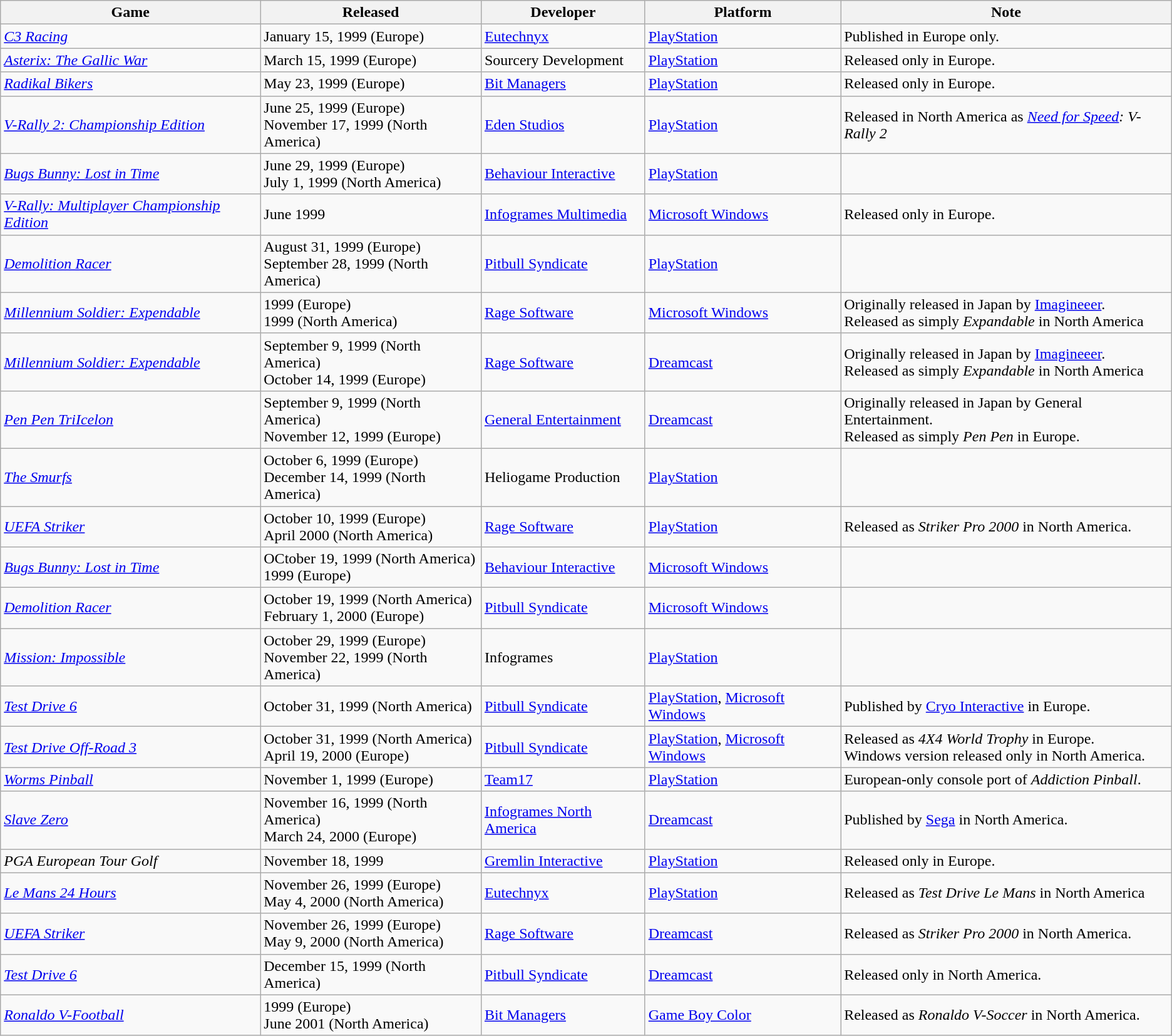<table class="wikitable sortable">
<tr>
<th>Game</th>
<th>Released</th>
<th>Developer</th>
<th>Platform</th>
<th>Note</th>
</tr>
<tr>
<td><em><a href='#'>C3 Racing</a></em></td>
<td>January 15, 1999 (Europe)</td>
<td><a href='#'>Eutechnyx</a></td>
<td><a href='#'>PlayStation</a></td>
<td>Published in Europe only.</td>
</tr>
<tr>
<td><em><a href='#'>Asterix: The Gallic War</a></em></td>
<td>March 15, 1999 (Europe)</td>
<td>Sourcery Development</td>
<td><a href='#'>PlayStation</a></td>
<td>Released only in Europe.</td>
</tr>
<tr>
<td><em><a href='#'>Radikal Bikers</a></em></td>
<td>May 23, 1999 (Europe)</td>
<td><a href='#'>Bit Managers</a></td>
<td><a href='#'>PlayStation</a></td>
<td>Released only in Europe.</td>
</tr>
<tr>
<td><em><a href='#'>V-Rally 2: Championship Edition</a></em></td>
<td>June 25, 1999 (Europe)<br>November 17, 1999 (North America)</td>
<td><a href='#'>Eden Studios</a></td>
<td><a href='#'>PlayStation</a></td>
<td>Released in North America as <em><a href='#'>Need for Speed</a>: V-Rally 2</em></td>
</tr>
<tr>
<td><em><a href='#'>Bugs Bunny: Lost in Time</a></em></td>
<td>June 29, 1999 (Europe)<br>July 1, 1999 (North America)</td>
<td><a href='#'>Behaviour Interactive</a></td>
<td><a href='#'>PlayStation</a></td>
</tr>
<tr>
<td><em><a href='#'>V-Rally: Multiplayer Championship Edition</a></em></td>
<td>June 1999</td>
<td><a href='#'>Infogrames Multimedia</a></td>
<td><a href='#'>Microsoft Windows</a></td>
<td>Released only in Europe.</td>
</tr>
<tr>
<td><em><a href='#'>Demolition Racer</a></em></td>
<td>August 31, 1999 (Europe)<br>September 28, 1999 (North America)</td>
<td><a href='#'>Pitbull Syndicate</a></td>
<td><a href='#'>PlayStation</a></td>
<td></td>
</tr>
<tr>
<td><em><a href='#'>Millennium Soldier: Expendable</a></em></td>
<td>1999 (Europe)<br>1999 (North America)</td>
<td><a href='#'>Rage Software</a></td>
<td><a href='#'>Microsoft Windows</a></td>
<td>Originally released in Japan by <a href='#'>Imagineeer</a>.<br>Released as simply <em>Expandable</em> in North America</td>
</tr>
<tr>
<td><em><a href='#'>Millennium Soldier: Expendable</a></em></td>
<td>September 9, 1999 (North America)<br>October 14, 1999 (Europe)</td>
<td><a href='#'>Rage Software</a></td>
<td><a href='#'>Dreamcast</a></td>
<td>Originally released in Japan by <a href='#'>Imagineeer</a>.<br>Released as simply <em>Expandable</em> in North America</td>
</tr>
<tr>
<td><em><a href='#'>Pen Pen TriIcelon</a></em></td>
<td>September 9, 1999 (North America)<br>November 12, 1999 (Europe)</td>
<td><a href='#'>General Entertainment</a></td>
<td><a href='#'>Dreamcast</a></td>
<td>Originally released in Japan by General Entertainment.<br>Released as simply <em>Pen Pen</em> in Europe.</td>
</tr>
<tr>
<td><em><a href='#'>The Smurfs</a></em></td>
<td>October 6, 1999 (Europe)<br>December 14, 1999 (North America)</td>
<td>Heliogame Production</td>
<td><a href='#'>PlayStation</a></td>
<td></td>
</tr>
<tr>
<td><em><a href='#'>UEFA Striker</a></em></td>
<td>October 10, 1999 (Europe)<br>April 2000 (North America)</td>
<td><a href='#'>Rage Software</a></td>
<td><a href='#'>PlayStation</a></td>
<td>Released as <em>Striker Pro 2000</em> in North America.</td>
</tr>
<tr>
<td><em><a href='#'>Bugs Bunny: Lost in Time</a></em></td>
<td>OCtober 19, 1999 (North America)<br>1999 (Europe)</td>
<td><a href='#'>Behaviour Interactive</a></td>
<td><a href='#'>Microsoft Windows</a></td>
</tr>
<tr>
<td><em><a href='#'>Demolition Racer</a></em></td>
<td>October 19, 1999 (North America)<br>February 1, 2000 (Europe)</td>
<td><a href='#'>Pitbull Syndicate</a></td>
<td><a href='#'>Microsoft Windows</a></td>
<td></td>
</tr>
<tr>
<td><em><a href='#'>Mission: Impossible</a></em></td>
<td>October 29, 1999 (Europe)<br>November 22, 1999 (North America)</td>
<td>Infogrames</td>
<td><a href='#'>PlayStation</a></td>
<td></td>
</tr>
<tr>
<td><em><a href='#'>Test Drive 6</a></em></td>
<td>October 31, 1999 (North America)</td>
<td><a href='#'>Pitbull Syndicate</a></td>
<td><a href='#'>PlayStation</a>, <a href='#'>Microsoft Windows</a></td>
<td>Published by <a href='#'>Cryo Interactive</a> in Europe.</td>
</tr>
<tr>
<td><em><a href='#'>Test Drive Off-Road 3</a></em></td>
<td>October 31, 1999 (North America)<br>April 19, 2000 (Europe)</td>
<td><a href='#'>Pitbull Syndicate</a></td>
<td><a href='#'>PlayStation</a>, <a href='#'>Microsoft Windows</a></td>
<td>Released as <em>4X4 World Trophy</em> in Europe.<br>Windows version released only in North America.</td>
</tr>
<tr>
<td><em><a href='#'>Worms Pinball</a></em></td>
<td>November 1, 1999 (Europe)</td>
<td><a href='#'>Team17</a></td>
<td><a href='#'>PlayStation</a></td>
<td>European-only console port of <em>Addiction Pinball</em>.</td>
</tr>
<tr>
<td><em><a href='#'>Slave Zero</a></em></td>
<td>November 16, 1999 (North America)<br>March 24, 2000 (Europe)</td>
<td><a href='#'>Infogrames North America</a></td>
<td><a href='#'>Dreamcast</a></td>
<td>Published by <a href='#'>Sega</a> in North America.</td>
</tr>
<tr>
<td><em>PGA European Tour Golf</em></td>
<td>November 18, 1999</td>
<td><a href='#'>Gremlin Interactive</a></td>
<td><a href='#'>PlayStation</a></td>
<td>Released only in Europe.</td>
</tr>
<tr>
<td><em><a href='#'>Le Mans 24 Hours</a></em></td>
<td>November 26, 1999 (Europe)<br>May 4, 2000 (North America)</td>
<td><a href='#'>Eutechnyx</a></td>
<td><a href='#'>PlayStation</a></td>
<td>Released as <em>Test Drive Le Mans</em> in North America</td>
</tr>
<tr>
<td><em><a href='#'>UEFA Striker</a></em></td>
<td>November 26, 1999 (Europe)<br>May 9, 2000 (North America)</td>
<td><a href='#'>Rage Software</a></td>
<td><a href='#'>Dreamcast</a></td>
<td>Released as <em>Striker Pro 2000</em> in North America.</td>
</tr>
<tr>
<td><em><a href='#'>Test Drive 6</a></em></td>
<td>December 15, 1999 (North America)</td>
<td><a href='#'>Pitbull Syndicate</a></td>
<td><a href='#'>Dreamcast</a></td>
<td>Released only in North America.</td>
</tr>
<tr>
<td><em><a href='#'>Ronaldo V-Football</a></em></td>
<td>1999 (Europe)<br>June 2001 (North America)</td>
<td><a href='#'>Bit Managers</a></td>
<td><a href='#'>Game Boy Color</a></td>
<td>Released as <em>Ronaldo V-Soccer</em> in North America.</td>
</tr>
</table>
